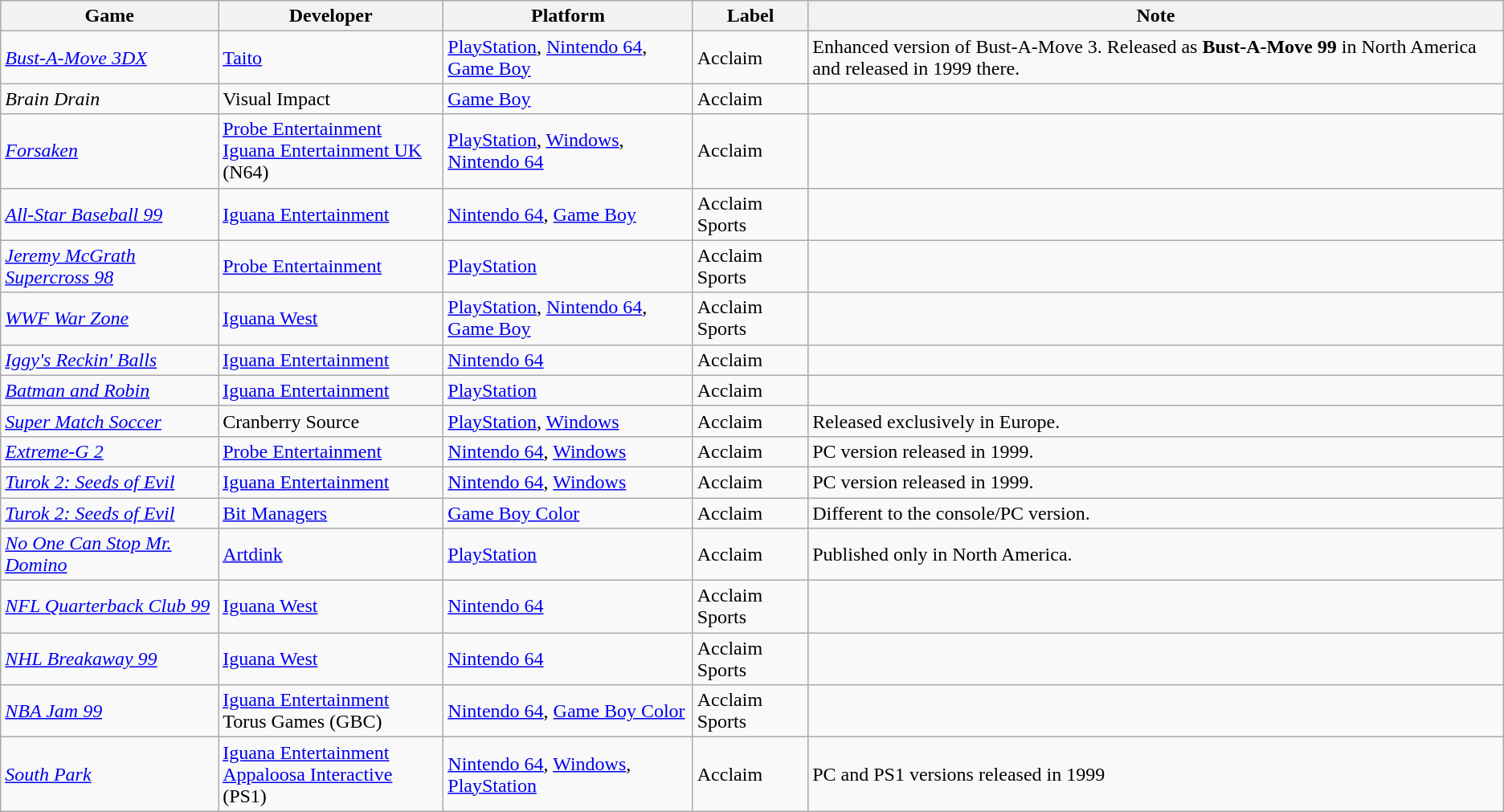<table class="wikitable sortable">
<tr>
<th>Game</th>
<th>Developer</th>
<th>Platform</th>
<th>Label</th>
<th>Note</th>
</tr>
<tr>
<td><em><a href='#'>Bust-A-Move 3DX</a></em></td>
<td><a href='#'>Taito</a></td>
<td><a href='#'>PlayStation</a>, <a href='#'>Nintendo 64</a>, <a href='#'>Game Boy</a></td>
<td>Acclaim</td>
<td>Enhanced version of Bust-A-Move 3. Released as <strong>Bust-A-Move 99</strong> in North America and released in 1999 there.</td>
</tr>
<tr>
<td><em>Brain Drain</em></td>
<td>Visual Impact</td>
<td><a href='#'>Game Boy</a></td>
<td>Acclaim</td>
<td></td>
</tr>
<tr>
<td><em><a href='#'>Forsaken</a></em></td>
<td><a href='#'>Probe Entertainment</a><br><a href='#'>Iguana Entertainment UK</a> (N64)</td>
<td><a href='#'>PlayStation</a>, <a href='#'>Windows</a>, <a href='#'>Nintendo 64</a></td>
<td>Acclaim</td>
<td></td>
</tr>
<tr>
<td><em><a href='#'>All-Star Baseball 99</a></em></td>
<td><a href='#'>Iguana Entertainment</a></td>
<td><a href='#'>Nintendo 64</a>, <a href='#'>Game Boy</a></td>
<td>Acclaim Sports</td>
<td></td>
</tr>
<tr>
<td><em><a href='#'>Jeremy McGrath Supercross 98</a></em></td>
<td><a href='#'>Probe Entertainment</a></td>
<td><a href='#'>PlayStation</a></td>
<td>Acclaim Sports</td>
<td></td>
</tr>
<tr>
<td><em><a href='#'>WWF War Zone</a></em></td>
<td><a href='#'>Iguana West</a></td>
<td><a href='#'>PlayStation</a>, <a href='#'>Nintendo 64</a>, <a href='#'>Game Boy</a></td>
<td>Acclaim Sports</td>
<td></td>
</tr>
<tr>
<td><em><a href='#'>Iggy's Reckin' Balls</a></em></td>
<td><a href='#'>Iguana Entertainment</a></td>
<td><a href='#'>Nintendo 64</a></td>
<td>Acclaim</td>
<td></td>
</tr>
<tr>
<td><em><a href='#'>Batman and Robin</a></em></td>
<td><a href='#'>Iguana Entertainment</a></td>
<td><a href='#'>PlayStation</a></td>
<td>Acclaim</td>
<td></td>
</tr>
<tr>
<td><em><a href='#'>Super Match Soccer</a></em></td>
<td>Cranberry Source</td>
<td><a href='#'>PlayStation</a>, <a href='#'>Windows</a></td>
<td>Acclaim</td>
<td>Released exclusively in Europe.</td>
</tr>
<tr>
<td><em><a href='#'>Extreme-G 2</a></em></td>
<td><a href='#'>Probe Entertainment</a></td>
<td><a href='#'>Nintendo 64</a>, <a href='#'>Windows</a></td>
<td>Acclaim</td>
<td>PC version released in 1999.</td>
</tr>
<tr>
<td><em><a href='#'>Turok 2: Seeds of Evil</a></em></td>
<td><a href='#'>Iguana Entertainment</a></td>
<td><a href='#'>Nintendo 64</a>, <a href='#'>Windows</a></td>
<td>Acclaim</td>
<td>PC version released in 1999.</td>
</tr>
<tr>
<td><em><a href='#'>Turok 2: Seeds of Evil</a></em></td>
<td><a href='#'>Bit Managers</a></td>
<td><a href='#'>Game Boy Color</a></td>
<td>Acclaim</td>
<td>Different to the console/PC version.</td>
</tr>
<tr>
<td><em><a href='#'>No One Can Stop Mr. Domino</a></em></td>
<td><a href='#'>Artdink</a></td>
<td><a href='#'>PlayStation</a></td>
<td>Acclaim</td>
<td>Published only in North America.</td>
</tr>
<tr>
<td><em><a href='#'>NFL Quarterback Club 99</a></em></td>
<td><a href='#'>Iguana West</a></td>
<td><a href='#'>Nintendo 64</a></td>
<td>Acclaim Sports</td>
<td></td>
</tr>
<tr>
<td><em><a href='#'>NHL Breakaway 99</a></em></td>
<td><a href='#'>Iguana West</a></td>
<td><a href='#'>Nintendo 64</a></td>
<td>Acclaim Sports</td>
<td></td>
</tr>
<tr>
<td><em><a href='#'>NBA Jam 99</a></em></td>
<td><a href='#'>Iguana Entertainment</a><br>Torus Games (GBC)</td>
<td><a href='#'>Nintendo 64</a>, <a href='#'>Game Boy Color</a></td>
<td>Acclaim Sports</td>
<td></td>
</tr>
<tr>
<td><em><a href='#'>South Park</a></em></td>
<td><a href='#'>Iguana Entertainment</a><br><a href='#'>Appaloosa Interactive</a> (PS1)</td>
<td><a href='#'>Nintendo 64</a>, <a href='#'>Windows</a>, <a href='#'>PlayStation</a></td>
<td>Acclaim</td>
<td>PC and PS1 versions released in 1999</td>
</tr>
</table>
